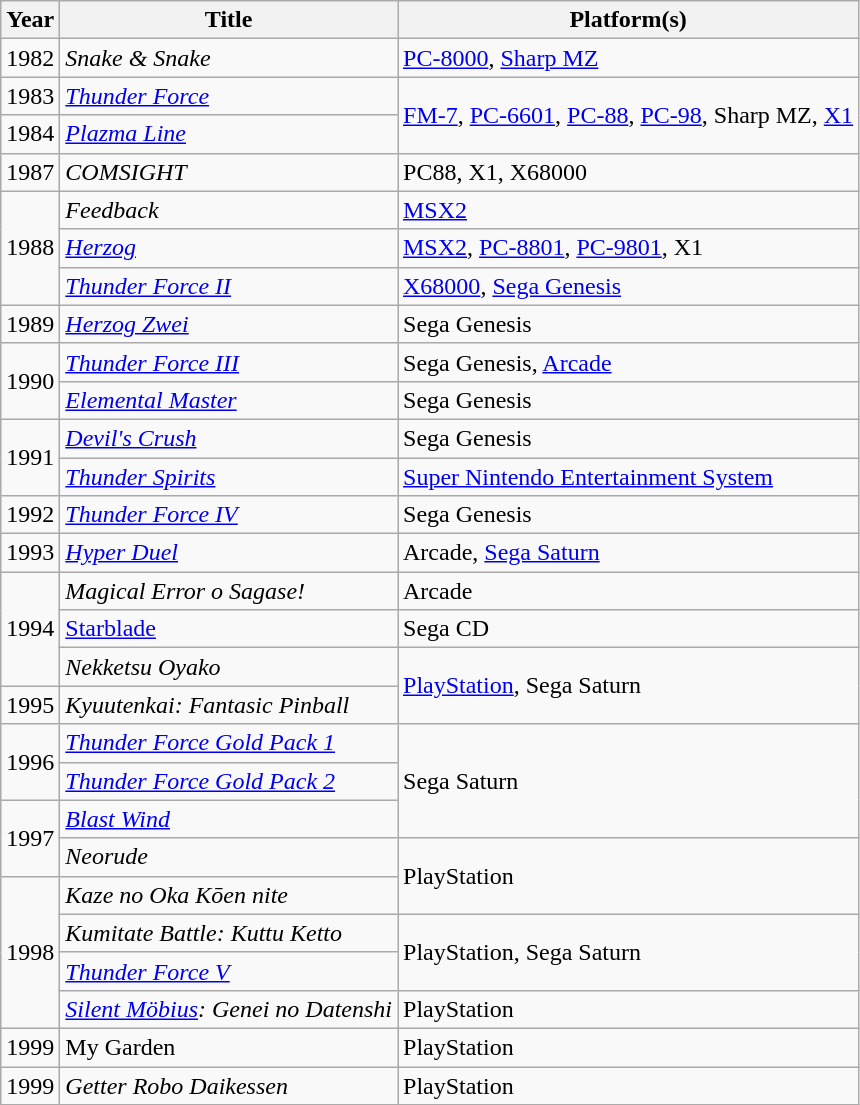<table class="wikitable sortable">
<tr>
<th>Year</th>
<th>Title</th>
<th>Platform(s)</th>
</tr>
<tr>
<td>1982</td>
<td><em>Snake & Snake</em></td>
<td><a href='#'>PC-8000</a>, <a href='#'>Sharp MZ</a></td>
</tr>
<tr>
<td>1983</td>
<td><em><a href='#'>Thunder Force</a></em></td>
<td rowspan="2"><a href='#'>FM-7</a>, <a href='#'>PC-6601</a>, <a href='#'>PC-88</a>, <a href='#'>PC-98</a>, Sharp MZ, <a href='#'>X1</a></td>
</tr>
<tr>
<td>1984</td>
<td><em><a href='#'>Plazma Line</a></em></td>
</tr>
<tr>
<td>1987</td>
<td><em>COMSIGHT</em></td>
<td>PC88, X1, X68000</td>
</tr>
<tr>
<td rowspan="3">1988</td>
<td><em>Feedback</em></td>
<td><a href='#'>MSX2</a></td>
</tr>
<tr>
<td><em><a href='#'>Herzog</a></em></td>
<td><a href='#'>MSX2</a>, <a href='#'>PC-8801</a>, <a href='#'>PC-9801</a>, X1</td>
</tr>
<tr>
<td><em><a href='#'>Thunder Force II</a></em></td>
<td><a href='#'>X68000</a>, <a href='#'>Sega Genesis</a></td>
</tr>
<tr>
<td>1989</td>
<td><em><a href='#'>Herzog Zwei</a></em></td>
<td>Sega Genesis</td>
</tr>
<tr>
<td rowspan="2">1990</td>
<td><em><a href='#'>Thunder Force III</a></em></td>
<td>Sega Genesis, <a href='#'>Arcade</a></td>
</tr>
<tr>
<td><em><a href='#'>Elemental Master</a></em></td>
<td>Sega Genesis</td>
</tr>
<tr>
<td rowspan="2">1991</td>
<td><em><a href='#'>Devil's Crush</a></em></td>
<td>Sega Genesis</td>
</tr>
<tr>
<td><em><a href='#'>Thunder Spirits</a></em></td>
<td><a href='#'>Super Nintendo Entertainment System</a></td>
</tr>
<tr>
<td>1992</td>
<td><em><a href='#'>Thunder Force IV</a></em></td>
<td>Sega Genesis</td>
</tr>
<tr>
<td>1993</td>
<td><em><a href='#'>Hyper Duel</a></em></td>
<td>Arcade, <a href='#'>Sega Saturn</a></td>
</tr>
<tr>
<td rowspan="3">1994</td>
<td><em>Magical Error o Sagase!</em></td>
<td>Arcade</td>
</tr>
<tr>
<td><a href='#'>Starblade</a></td>
<td>Sega CD</td>
</tr>
<tr>
<td><em>Nekketsu Oyako</em></td>
<td rowspan="2"><a href='#'>PlayStation</a>, Sega Saturn</td>
</tr>
<tr>
<td>1995</td>
<td><em>Kyuutenkai: Fantasic Pinball</em></td>
</tr>
<tr>
<td rowspan="2">1996</td>
<td><em><a href='#'>Thunder Force Gold Pack 1</a></em></td>
<td rowspan="3">Sega Saturn</td>
</tr>
<tr>
<td><em><a href='#'>Thunder Force Gold Pack 2</a></em></td>
</tr>
<tr>
<td rowspan="2">1997</td>
<td><em><a href='#'>Blast Wind</a></em></td>
</tr>
<tr>
<td><em>Neorude</em></td>
<td rowspan="2">PlayStation</td>
</tr>
<tr>
<td rowspan="4">1998</td>
<td><em>Kaze no Oka Kōen nite</em></td>
</tr>
<tr>
<td><em>Kumitate Battle: Kuttu Ketto</em></td>
<td rowspan="2">PlayStation, Sega Saturn</td>
</tr>
<tr>
<td><em><a href='#'>Thunder Force V</a></em></td>
</tr>
<tr>
<td><em><a href='#'>Silent Möbius</a>: Genei no Datenshi</em></td>
<td rowspan="1">PlayStation</td>
</tr>
<tr>
<td>1999</td>
<td>My Garden</td>
<td>PlayStation</td>
</tr>
<tr>
<td>1999</td>
<td><em>Getter Robo Daikessen</em></td>
<td>PlayStation</td>
</tr>
</table>
